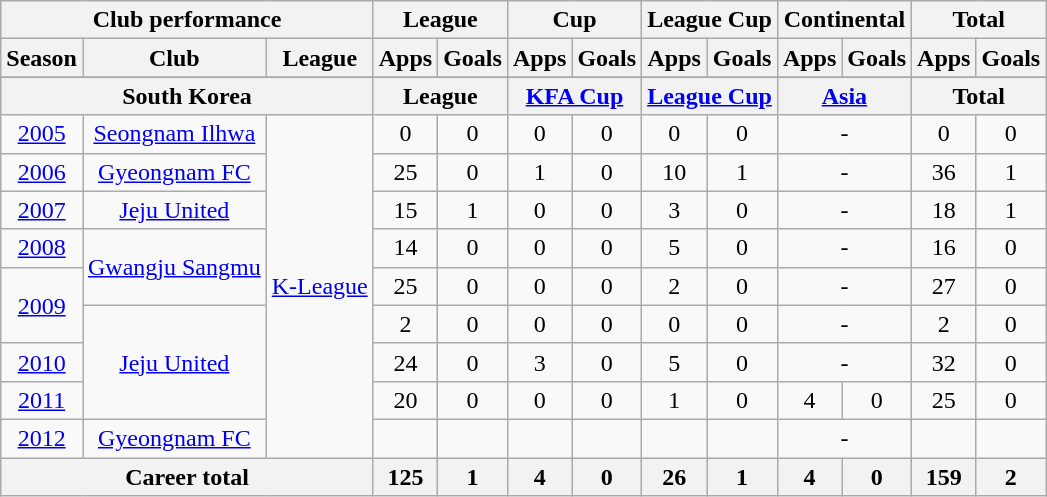<table class="wikitable" style="text-align:center">
<tr>
<th colspan=3>Club performance</th>
<th colspan=2>League</th>
<th colspan=2>Cup</th>
<th colspan=2>League Cup</th>
<th colspan=2>Continental</th>
<th colspan=2>Total</th>
</tr>
<tr>
<th>Season</th>
<th>Club</th>
<th>League</th>
<th>Apps</th>
<th>Goals</th>
<th>Apps</th>
<th>Goals</th>
<th>Apps</th>
<th>Goals</th>
<th>Apps</th>
<th>Goals</th>
<th>Apps</th>
<th>Goals</th>
</tr>
<tr>
</tr>
<tr>
<th colspan=3>South Korea</th>
<th colspan=2>League</th>
<th colspan=2><a href='#'>KFA Cup</a></th>
<th colspan=2><a href='#'>League Cup</a></th>
<th colspan=2><a href='#'>Asia</a></th>
<th colspan=2>Total</th>
</tr>
<tr>
<td><a href='#'>2005</a></td>
<td rowspan="1"><a href='#'>Seongnam Ilhwa</a></td>
<td rowspan="9"><a href='#'>K-League</a></td>
<td>0</td>
<td>0</td>
<td>0</td>
<td>0</td>
<td>0</td>
<td>0</td>
<td colspan="2">-</td>
<td>0</td>
<td>0</td>
</tr>
<tr>
<td><a href='#'>2006</a></td>
<td rowspan=1"><a href='#'>Gyeongnam FC</a></td>
<td>25</td>
<td>0</td>
<td>1</td>
<td>0</td>
<td>10</td>
<td>1</td>
<td colspan="2">-</td>
<td>36</td>
<td>1</td>
</tr>
<tr>
<td><a href='#'>2007</a></td>
<td rowspan=1"><a href='#'>Jeju United</a></td>
<td>15</td>
<td>1</td>
<td>0</td>
<td>0</td>
<td>3</td>
<td>0</td>
<td colspan="2">-</td>
<td>18</td>
<td>1</td>
</tr>
<tr>
<td><a href='#'>2008</a></td>
<td rowspan="2"><a href='#'>Gwangju Sangmu</a></td>
<td>14</td>
<td>0</td>
<td>0</td>
<td>0</td>
<td>5</td>
<td>0</td>
<td colspan="2">-</td>
<td>16</td>
<td>0</td>
</tr>
<tr>
<td rowspan="2"><a href='#'>2009</a></td>
<td>25</td>
<td>0</td>
<td>0</td>
<td>0</td>
<td>2</td>
<td>0</td>
<td colspan="2">-</td>
<td>27</td>
<td>0</td>
</tr>
<tr>
<td rowspan="3"><a href='#'>Jeju United</a></td>
<td>2</td>
<td>0</td>
<td>0</td>
<td>0</td>
<td>0</td>
<td>0</td>
<td colspan="2">-</td>
<td>2</td>
<td>0</td>
</tr>
<tr>
<td><a href='#'>2010</a></td>
<td>24</td>
<td>0</td>
<td>3</td>
<td>0</td>
<td>5</td>
<td>0</td>
<td colspan="2">-</td>
<td>32</td>
<td>0</td>
</tr>
<tr>
<td><a href='#'>2011</a></td>
<td>20</td>
<td>0</td>
<td>0</td>
<td>0</td>
<td>1</td>
<td>0</td>
<td>4</td>
<td>0</td>
<td>25</td>
<td>0</td>
</tr>
<tr>
<td><a href='#'>2012</a></td>
<td rowspan=1"><a href='#'>Gyeongnam FC</a></td>
<td></td>
<td></td>
<td></td>
<td></td>
<td></td>
<td></td>
<td colspan="2">-</td>
<td></td>
<td></td>
</tr>
<tr>
<th colspan=3>Career total</th>
<th>125</th>
<th>1</th>
<th>4</th>
<th>0</th>
<th>26</th>
<th>1</th>
<th>4</th>
<th>0</th>
<th>159</th>
<th>2</th>
</tr>
</table>
